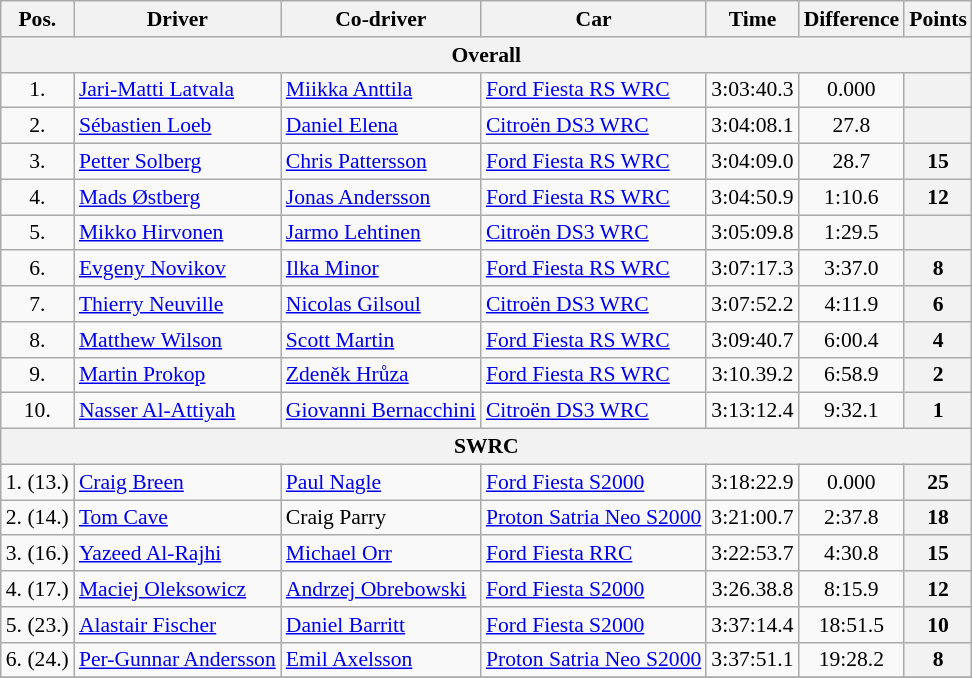<table class="wikitable" style="text-align: center; font-size: 90%; max-width: 950px;">
<tr>
<th>Pos.</th>
<th>Driver</th>
<th>Co-driver</th>
<th>Car</th>
<th>Time</th>
<th>Difference</th>
<th>Points</th>
</tr>
<tr>
<th colspan=7>Overall</th>
</tr>
<tr>
<td>1.</td>
<td align="left"> <a href='#'>Jari-Matti Latvala</a></td>
<td align="left"> <a href='#'>Miikka Anttila</a></td>
<td align="left"><a href='#'>Ford Fiesta RS WRC</a></td>
<td>3:03:40.3</td>
<td align=middle>0.000</td>
<th><strong></strong></th>
</tr>
<tr>
<td>2.</td>
<td align="left"> <a href='#'>Sébastien Loeb</a></td>
<td align="left"> <a href='#'>Daniel Elena</a></td>
<td align="left"><a href='#'>Citroën DS3 WRC</a></td>
<td>3:04:08.1</td>
<td>27.8</td>
<th><strong></strong></th>
</tr>
<tr>
<td>3.</td>
<td align="left"> <a href='#'>Petter Solberg</a></td>
<td align="left"> <a href='#'>Chris Pattersson</a></td>
<td align="left"><a href='#'>Ford Fiesta RS WRC</a></td>
<td>3:04:09.0</td>
<td>28.7</td>
<th>15</th>
</tr>
<tr>
<td>4.</td>
<td align="left"> <a href='#'>Mads Østberg</a></td>
<td align="left"> <a href='#'>Jonas Andersson</a></td>
<td align="left"><a href='#'>Ford Fiesta RS WRC</a></td>
<td>3:04:50.9</td>
<td>1:10.6</td>
<th>12</th>
</tr>
<tr>
<td>5.</td>
<td align="left"> <a href='#'>Mikko Hirvonen</a></td>
<td align="left"> <a href='#'>Jarmo Lehtinen</a></td>
<td align="left"><a href='#'>Citroën DS3 WRC</a></td>
<td>3:05:09.8</td>
<td>1:29.5</td>
<th><strong></strong></th>
</tr>
<tr>
<td>6.</td>
<td align="left"> <a href='#'>Evgeny Novikov</a></td>
<td align="left"> <a href='#'>Ilka Minor</a></td>
<td align="left"><a href='#'>Ford Fiesta RS WRC</a></td>
<td>3:07:17.3</td>
<td>3:37.0</td>
<th>8</th>
</tr>
<tr>
<td>7.</td>
<td align="left"> <a href='#'>Thierry Neuville</a></td>
<td align="left"> <a href='#'>Nicolas Gilsoul</a></td>
<td align="left"><a href='#'>Citroën DS3 WRC</a></td>
<td>3:07:52.2</td>
<td>4:11.9</td>
<th>6</th>
</tr>
<tr>
<td>8.</td>
<td align="left"> <a href='#'>Matthew Wilson</a></td>
<td align="left"> <a href='#'>Scott Martin</a></td>
<td align="left"><a href='#'>Ford Fiesta RS WRC</a></td>
<td>3:09:40.7</td>
<td>6:00.4</td>
<th>4</th>
</tr>
<tr>
<td>9.</td>
<td align="left"> <a href='#'>Martin Prokop</a></td>
<td align="left"> <a href='#'>Zdeněk Hrůza</a></td>
<td align="left"><a href='#'>Ford Fiesta RS WRC</a></td>
<td>3:10.39.2</td>
<td>6:58.9</td>
<th>2</th>
</tr>
<tr>
<td>10.</td>
<td align="left"> <a href='#'>Nasser Al-Attiyah</a></td>
<td align="left"> <a href='#'>Giovanni Bernacchini</a></td>
<td align="left"><a href='#'>Citroën DS3 WRC</a></td>
<td>3:13:12.4</td>
<td>9:32.1</td>
<th>1</th>
</tr>
<tr>
<th colspan=7>SWRC</th>
</tr>
<tr>
<td>1. (13.)</td>
<td align="left"> <a href='#'>Craig Breen</a></td>
<td align="left"> <a href='#'>Paul Nagle</a></td>
<td align="left"><a href='#'>Ford Fiesta S2000</a></td>
<td>3:18:22.9</td>
<td>0.000</td>
<th>25</th>
</tr>
<tr>
<td>2. (14.)</td>
<td align="left"> <a href='#'>Tom Cave</a></td>
<td align="left"> Craig Parry</td>
<td align="left"><a href='#'>Proton Satria Neo S2000</a></td>
<td>3:21:00.7</td>
<td>2:37.8</td>
<th>18</th>
</tr>
<tr>
<td>3. (16.)</td>
<td align="left"> <a href='#'>Yazeed Al-Rajhi</a></td>
<td align="left"> <a href='#'>Michael Orr</a></td>
<td align="left"><a href='#'>Ford Fiesta RRC</a></td>
<td>3:22:53.7</td>
<td>4:30.8</td>
<th>15</th>
</tr>
<tr>
<td>4. (17.)</td>
<td align="left"> <a href='#'>Maciej Oleksowicz</a></td>
<td align="left"> <a href='#'>Andrzej Obrebowski</a></td>
<td align="left"><a href='#'>Ford Fiesta S2000</a></td>
<td>3:26.38.8</td>
<td>8:15.9</td>
<th>12</th>
</tr>
<tr>
<td>5. (23.)</td>
<td align="left"> <a href='#'>Alastair Fischer</a></td>
<td align="left"> <a href='#'>Daniel Barritt</a></td>
<td align="left"><a href='#'>Ford Fiesta S2000</a></td>
<td>3:37:14.4</td>
<td>18:51.5</td>
<th>10</th>
</tr>
<tr>
<td>6. (24.)</td>
<td align="left"> <a href='#'>Per-Gunnar Andersson</a></td>
<td align="left"> <a href='#'>Emil Axelsson</a></td>
<td align="left"><a href='#'>Proton Satria Neo S2000</a></td>
<td>3:37:51.1</td>
<td>19:28.2</td>
<th>8</th>
</tr>
<tr>
</tr>
</table>
